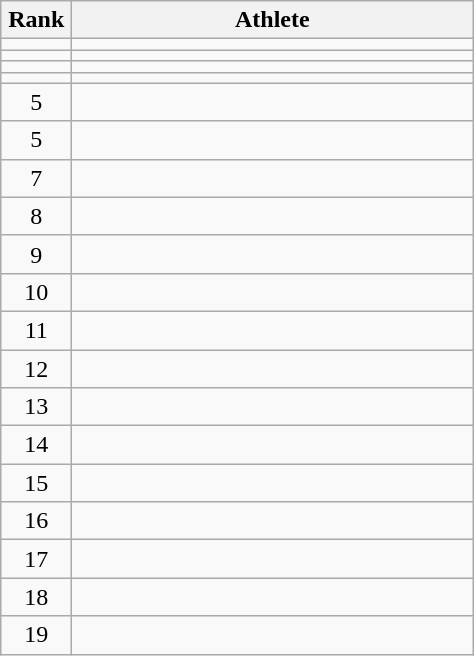<table class="wikitable" style="text-align: center;">
<tr>
<th width=40>Rank</th>
<th width=260>Athlete</th>
</tr>
<tr>
<td></td>
<td align="left"></td>
</tr>
<tr>
<td></td>
<td align="left"></td>
</tr>
<tr>
<td></td>
<td align="left"></td>
</tr>
<tr>
<td></td>
<td align="left"></td>
</tr>
<tr>
<td>5</td>
<td align="left"></td>
</tr>
<tr>
<td>5</td>
<td align="left"></td>
</tr>
<tr>
<td>7</td>
<td align="left"></td>
</tr>
<tr>
<td>8</td>
<td align="left"></td>
</tr>
<tr>
<td>9</td>
<td align="left"></td>
</tr>
<tr>
<td>10</td>
<td align="left"></td>
</tr>
<tr>
<td>11</td>
<td align="left"></td>
</tr>
<tr>
<td>12</td>
<td align="left"></td>
</tr>
<tr>
<td>13</td>
<td align="left"></td>
</tr>
<tr>
<td>14</td>
<td align="left"></td>
</tr>
<tr>
<td>15</td>
<td align="left"></td>
</tr>
<tr>
<td>16</td>
<td align="left"></td>
</tr>
<tr>
<td>17</td>
<td align="left"></td>
</tr>
<tr>
<td>18</td>
<td align="left"></td>
</tr>
<tr>
<td>19</td>
<td align="left"></td>
</tr>
</table>
